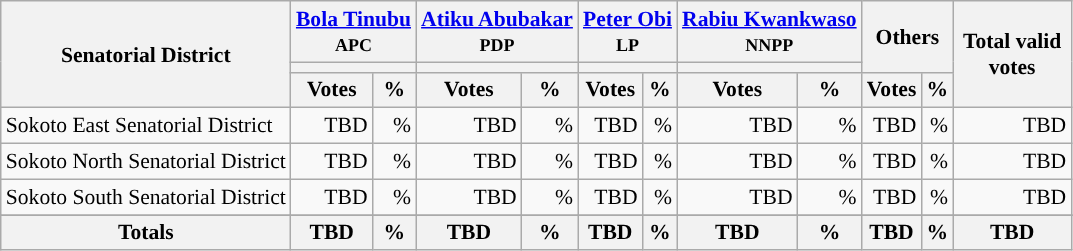<table class="wikitable sortable" style="text-align:right; font-size:90%">
<tr>
<th rowspan="3" style="max-width:7.5em;">Senatorial District</th>
<th colspan="2"><a href='#'>Bola Tinubu</a><br><small>APC</small></th>
<th colspan="2"><a href='#'>Atiku Abubakar</a><br><small>PDP</small></th>
<th colspan="2"><a href='#'>Peter Obi</a><br><small>LP</small></th>
<th colspan="2"><a href='#'>Rabiu Kwankwaso</a><br><small>NNPP</small></th>
<th colspan="2" rowspan="2">Others</th>
<th rowspan="3" style="max-width:5em;">Total valid votes</th>
</tr>
<tr>
<th colspan=2 style="background-color:"></th>
<th colspan=2 style="background-color:"></th>
<th colspan=2 style="background-color:"></th>
<th colspan=2 style="background-color:"></th>
</tr>
<tr>
<th>Votes</th>
<th>%</th>
<th>Votes</th>
<th>%</th>
<th>Votes</th>
<th>%</th>
<th>Votes</th>
<th>%</th>
<th>Votes</th>
<th>%</th>
</tr>
<tr style="background-color:#">
<td style="text-align:left;">Sokoto East Senatorial District</td>
<td>TBD</td>
<td>%</td>
<td>TBD</td>
<td>%</td>
<td>TBD</td>
<td>%</td>
<td>TBD</td>
<td>%</td>
<td>TBD</td>
<td>%</td>
<td>TBD</td>
</tr>
<tr style="background-color:#">
<td style="text-align:left;">Sokoto North Senatorial District</td>
<td>TBD</td>
<td>%</td>
<td>TBD</td>
<td>%</td>
<td>TBD</td>
<td>%</td>
<td>TBD</td>
<td>%</td>
<td>TBD</td>
<td>%</td>
<td>TBD</td>
</tr>
<tr style="background-color:#">
<td style="text-align:left;">Sokoto South Senatorial District</td>
<td>TBD</td>
<td>%</td>
<td>TBD</td>
<td>%</td>
<td>TBD</td>
<td>%</td>
<td>TBD</td>
<td>%</td>
<td>TBD</td>
<td>%</td>
<td>TBD</td>
</tr>
<tr>
</tr>
<tr>
<th>Totals</th>
<th>TBD</th>
<th>%</th>
<th>TBD</th>
<th>%</th>
<th>TBD</th>
<th>%</th>
<th>TBD</th>
<th>%</th>
<th>TBD</th>
<th>%</th>
<th>TBD</th>
</tr>
</table>
